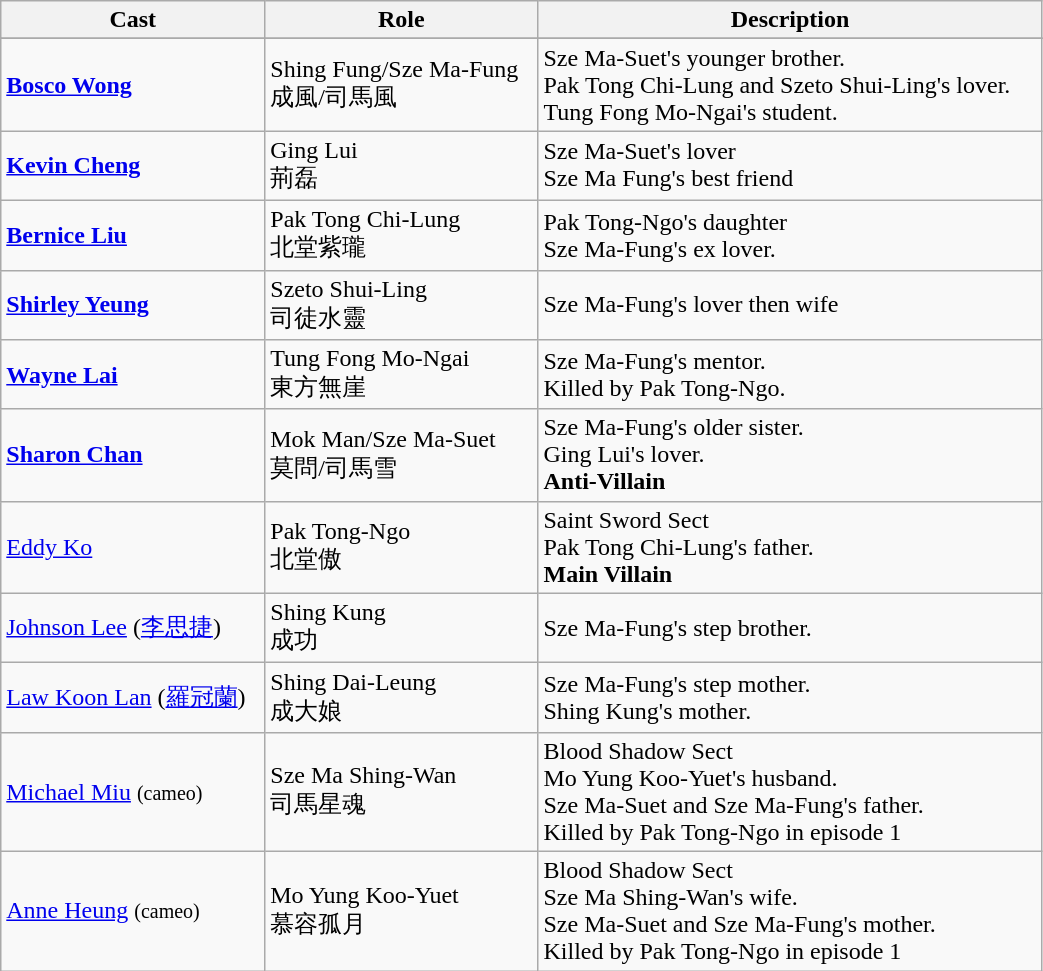<table class="wikitable" width="55%">
<tr>
<th>Cast</th>
<th>Role</th>
<th>Description</th>
</tr>
<tr>
</tr>
<tr>
<td><strong><a href='#'>Bosco Wong</a></strong></td>
<td>Shing Fung/Sze Ma-Fung <br> 成風/司馬風</td>
<td>Sze Ma-Suet's younger brother. <br> Pak Tong Chi-Lung and Szeto Shui-Ling's lover. <br> Tung Fong Mo-Ngai's student.</td>
</tr>
<tr>
<td><strong><a href='#'>Kevin Cheng</a></strong></td>
<td>Ging Lui <br> 荊磊</td>
<td>Sze Ma-Suet's lover <br> Sze Ma Fung's best friend</td>
</tr>
<tr>
<td><strong><a href='#'>Bernice Liu</a></strong></td>
<td>Pak Tong Chi-Lung <br> 北堂紫瓏</td>
<td>Pak Tong-Ngo's daughter <br> Sze Ma-Fung's ex lover.</td>
</tr>
<tr>
<td><strong><a href='#'>Shirley Yeung</a></strong></td>
<td>Szeto Shui-Ling <br> 司徒水靈</td>
<td>Sze Ma-Fung's lover then wife</td>
</tr>
<tr>
<td><strong><a href='#'>Wayne Lai</a></strong></td>
<td>Tung Fong Mo-Ngai <br> 東方無崖</td>
<td>Sze Ma-Fung's mentor.  <br> Killed by Pak Tong-Ngo.</td>
</tr>
<tr>
<td><strong><a href='#'>Sharon Chan</a></strong></td>
<td>Mok Man/Sze Ma-Suet <br> 莫問/司馬雪</td>
<td>Sze Ma-Fung's older sister. <br> Ging Lui's lover. <br><strong>Anti-Villain</strong></td>
</tr>
<tr>
<td><a href='#'>Eddy Ko</a></td>
<td>Pak Tong-Ngo <br> 北堂傲</td>
<td>Saint Sword Sect <br> Pak Tong Chi-Lung's father. <br> <strong>Main Villain</strong></td>
</tr>
<tr>
<td><a href='#'>Johnson Lee</a> (<a href='#'>李思捷</a>)</td>
<td>Shing Kung <br> 成功</td>
<td>Sze Ma-Fung's step brother.</td>
</tr>
<tr>
<td><a href='#'>Law Koon Lan</a> (<a href='#'>羅冠蘭</a>)</td>
<td>Shing Dai-Leung<br> 成大娘</td>
<td>Sze Ma-Fung's step mother. <br> Shing Kung's mother.</td>
</tr>
<tr>
<td><a href='#'>Michael Miu</a> <small>(cameo)</small></td>
<td>Sze Ma Shing-Wan <br> 司馬星魂</td>
<td>Blood Shadow Sect <br> Mo Yung Koo-Yuet's husband. <br> Sze Ma-Suet and Sze Ma-Fung's father. <br> Killed by Pak Tong-Ngo in episode 1</td>
</tr>
<tr>
<td><a href='#'>Anne Heung</a> <small>(cameo)</small></td>
<td>Mo Yung Koo-Yuet <br> 慕容孤月</td>
<td>Blood Shadow Sect <br> Sze Ma Shing-Wan's wife. <br> Sze Ma-Suet and Sze Ma-Fung's mother.<br> Killed by Pak Tong-Ngo in episode 1</td>
</tr>
</table>
